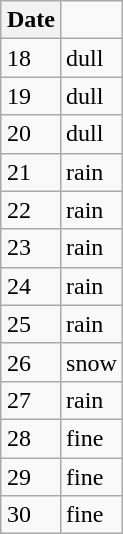<table class="wikitable" align=right style="margin:0 0 1em 1em">
<tr>
<th>Date</th>
</tr>
<tr>
<td>18</td>
<td>dull</td>
</tr>
<tr>
<td>19</td>
<td>dull</td>
</tr>
<tr>
<td>20</td>
<td>dull</td>
</tr>
<tr>
<td>21</td>
<td>rain</td>
</tr>
<tr>
<td>22</td>
<td>rain</td>
</tr>
<tr>
<td>23</td>
<td>rain</td>
</tr>
<tr>
<td>24</td>
<td>rain</td>
</tr>
<tr>
<td>25</td>
<td>rain</td>
</tr>
<tr>
<td>26</td>
<td>snow</td>
</tr>
<tr>
<td>27</td>
<td>rain</td>
</tr>
<tr>
<td>28</td>
<td>fine</td>
</tr>
<tr>
<td>29</td>
<td>fine</td>
</tr>
<tr>
<td>30</td>
<td>fine</td>
</tr>
</table>
